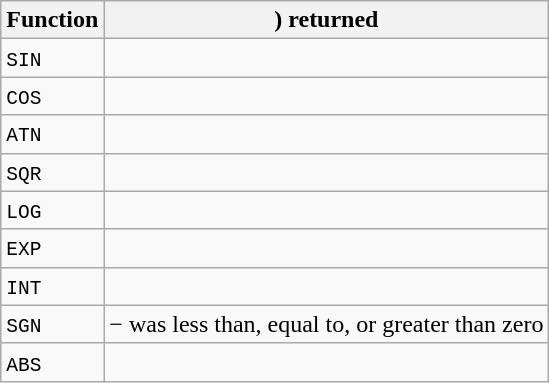<table class="wikitable">
<tr>
<th>Function</th>
<th>) returned</th>
</tr>
<tr>
<td><code>SIN</code></td>
<td></td>
</tr>
<tr>
<td><code>COS</code></td>
<td></td>
</tr>
<tr>
<td><code>ATN</code></td>
<td></td>
</tr>
<tr>
<td><code>SQR</code></td>
<td></td>
</tr>
<tr>
<td><code>LOG</code></td>
<td></td>
</tr>
<tr>
<td><code>EXP</code></td>
<td></td>
</tr>
<tr>
<td><code>INT</code></td>
<td></td>
</tr>
<tr>
<td><code>SGN</code></td>
<td>− was less than, equal to, or greater than zero</td>
</tr>
<tr>
<td><code>ABS</code></td>
<td></td>
</tr>
</table>
